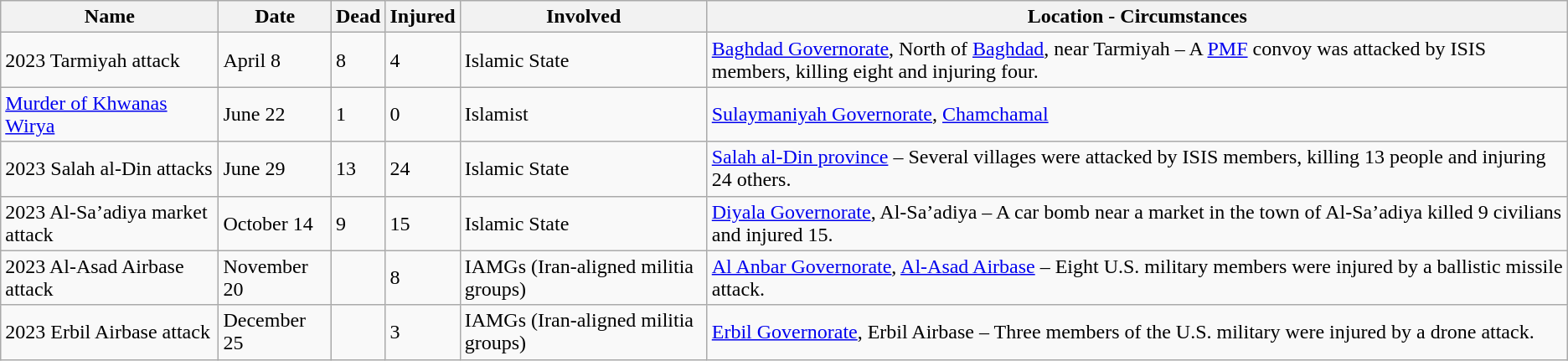<table class="wikitable">
<tr>
<th>Name</th>
<th>Date</th>
<th>Dead</th>
<th>Injured</th>
<th>Involved</th>
<th>Location - Circumstances</th>
</tr>
<tr>
<td>2023 Tarmiyah attack</td>
<td>April 8</td>
<td>8</td>
<td>4</td>
<td>Islamic State</td>
<td><a href='#'>Baghdad Governorate</a>, North of <a href='#'>Baghdad</a>, near Tarmiyah – A <a href='#'>PMF</a> convoy was attacked by ISIS members, killing eight and injuring four.</td>
</tr>
<tr>
<td><a href='#'>Murder of Khwanas Wirya</a></td>
<td>June 22</td>
<td>1</td>
<td>0</td>
<td>Islamist</td>
<td><a href='#'>Sulaymaniyah Governorate</a>, <a href='#'>Chamchamal</a></td>
</tr>
<tr>
<td>2023 Salah al-Din attacks</td>
<td>June 29</td>
<td>13</td>
<td>24</td>
<td>Islamic State</td>
<td><a href='#'>Salah al-Din province</a> – Several villages were attacked by ISIS members, killing 13 people and injuring 24 others.</td>
</tr>
<tr>
<td>2023 Al-Sa’adiya market attack</td>
<td>October 14</td>
<td>9</td>
<td>15</td>
<td>Islamic State</td>
<td><a href='#'>Diyala Governorate</a>, Al-Sa’adiya – A car bomb near a market in the town of Al-Sa’adiya killed 9 civilians and injured 15.</td>
</tr>
<tr>
<td>2023 Al-Asad Airbase attack</td>
<td>November 20</td>
<td></td>
<td>8</td>
<td>IAMGs (Iran-aligned militia groups)</td>
<td><a href='#'>Al Anbar Governorate</a>, <a href='#'>Al-Asad Airbase</a> – Eight U.S. military members were injured by a ballistic missile attack.</td>
</tr>
<tr>
<td>2023 Erbil Airbase attack</td>
<td>December 25</td>
<td></td>
<td>3</td>
<td>IAMGs (Iran-aligned militia groups)</td>
<td><a href='#'>Erbil Governorate</a>, Erbil Airbase – Three members of the U.S. military were injured by a drone attack.</td>
</tr>
</table>
